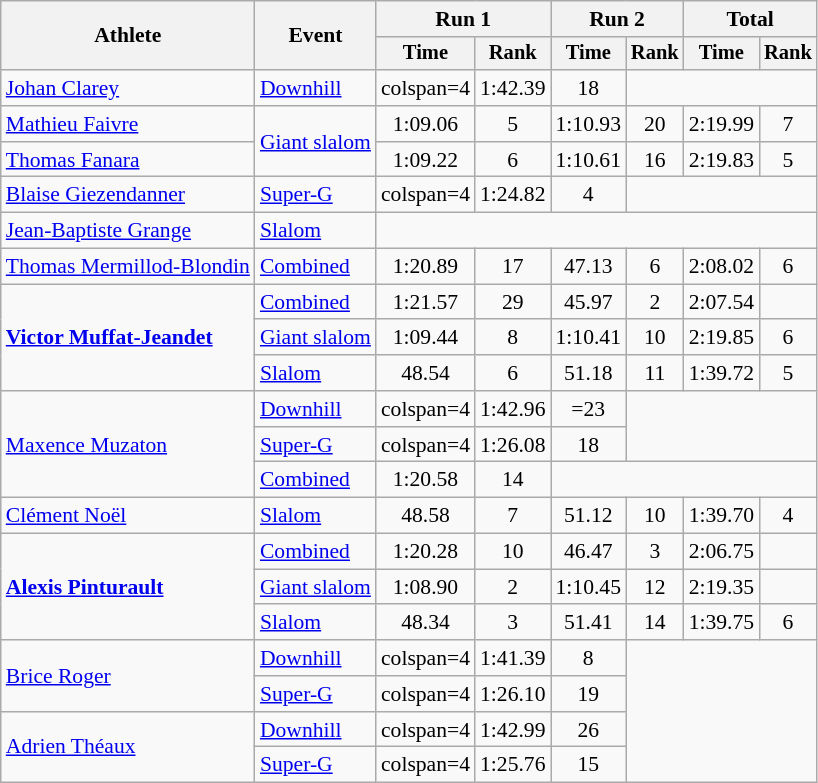<table class="wikitable" style="font-size:90%">
<tr>
<th rowspan=2>Athlete</th>
<th rowspan=2>Event</th>
<th colspan=2>Run 1</th>
<th colspan=2>Run 2</th>
<th colspan=2>Total</th>
</tr>
<tr style="font-size:95%">
<th>Time</th>
<th>Rank</th>
<th>Time</th>
<th>Rank</th>
<th>Time</th>
<th>Rank</th>
</tr>
<tr align=center>
<td align=left><a href='#'>Johan Clarey</a></td>
<td align=left><a href='#'>Downhill</a></td>
<td>colspan=4 </td>
<td>1:42.39</td>
<td>18</td>
</tr>
<tr align=center>
<td align=left><a href='#'>Mathieu Faivre</a></td>
<td align=left rowspan=2><a href='#'>Giant slalom</a></td>
<td>1:09.06</td>
<td>5</td>
<td>1:10.93</td>
<td>20</td>
<td>2:19.99</td>
<td>7</td>
</tr>
<tr align=center>
<td align=left><a href='#'>Thomas Fanara</a></td>
<td>1:09.22</td>
<td>6</td>
<td>1:10.61</td>
<td>16</td>
<td>2:19.83</td>
<td>5</td>
</tr>
<tr align=center>
<td align=left><a href='#'>Blaise Giezendanner</a></td>
<td align=left><a href='#'>Super-G</a></td>
<td>colspan=4 </td>
<td>1:24.82</td>
<td>4</td>
</tr>
<tr align=center>
<td align=left><a href='#'>Jean-Baptiste Grange</a></td>
<td align=left><a href='#'>Slalom</a></td>
<td colspan=6></td>
</tr>
<tr align=center>
<td align=left><a href='#'>Thomas Mermillod-Blondin</a></td>
<td align=left><a href='#'>Combined</a></td>
<td>1:20.89</td>
<td>17</td>
<td>47.13</td>
<td>6</td>
<td>2:08.02</td>
<td>6</td>
</tr>
<tr align=center>
<td align=left rowspan=3><strong><a href='#'>Victor Muffat-Jeandet</a></strong></td>
<td align=left><a href='#'>Combined</a></td>
<td>1:21.57</td>
<td>29</td>
<td>45.97</td>
<td>2</td>
<td>2:07.54</td>
<td></td>
</tr>
<tr align=center>
<td align=left><a href='#'>Giant slalom</a></td>
<td>1:09.44</td>
<td>8</td>
<td>1:10.41</td>
<td>10</td>
<td>2:19.85</td>
<td>6</td>
</tr>
<tr align=center>
<td align=left><a href='#'>Slalom</a></td>
<td>48.54</td>
<td>6</td>
<td>51.18</td>
<td>11</td>
<td>1:39.72</td>
<td>5</td>
</tr>
<tr align=center>
<td align=left rowspan=3><a href='#'>Maxence Muzaton</a></td>
<td align=left><a href='#'>Downhill</a></td>
<td>colspan=4 </td>
<td>1:42.96</td>
<td>=23</td>
</tr>
<tr align=center>
<td align=left><a href='#'>Super-G</a></td>
<td>colspan=4 </td>
<td>1:26.08</td>
<td>18</td>
</tr>
<tr align=center>
<td align=left><a href='#'>Combined</a></td>
<td>1:20.58</td>
<td>14</td>
<td colspan=4></td>
</tr>
<tr align=center>
<td align=left><a href='#'>Clément Noël</a></td>
<td align=left><a href='#'>Slalom</a></td>
<td>48.58</td>
<td>7</td>
<td>51.12</td>
<td>10</td>
<td>1:39.70</td>
<td>4</td>
</tr>
<tr align=center>
<td align=left rowspan=3><strong><a href='#'>Alexis Pinturault</a></strong></td>
<td align=left><a href='#'>Combined</a></td>
<td>1:20.28</td>
<td>10</td>
<td>46.47</td>
<td>3</td>
<td>2:06.75</td>
<td></td>
</tr>
<tr align=center>
<td align=left><a href='#'>Giant slalom</a></td>
<td>1:08.90</td>
<td>2</td>
<td>1:10.45</td>
<td>12</td>
<td>2:19.35</td>
<td></td>
</tr>
<tr align=center>
<td align=left><a href='#'>Slalom</a></td>
<td>48.34</td>
<td>3</td>
<td>51.41</td>
<td>14</td>
<td>1:39.75</td>
<td>6</td>
</tr>
<tr align=center>
<td align=left rowspan=2><a href='#'>Brice Roger</a></td>
<td align=left><a href='#'>Downhill</a></td>
<td>colspan=4 </td>
<td>1:41.39</td>
<td>8</td>
</tr>
<tr align=center>
<td align=left><a href='#'>Super-G</a></td>
<td>colspan=4 </td>
<td>1:26.10</td>
<td>19</td>
</tr>
<tr align=center>
<td align=left rowspan=2><a href='#'>Adrien Théaux</a></td>
<td align=left><a href='#'>Downhill</a></td>
<td>colspan=4 </td>
<td>1:42.99</td>
<td>26</td>
</tr>
<tr align=center>
<td align=left><a href='#'>Super-G</a></td>
<td>colspan=4 </td>
<td>1:25.76</td>
<td>15</td>
</tr>
</table>
